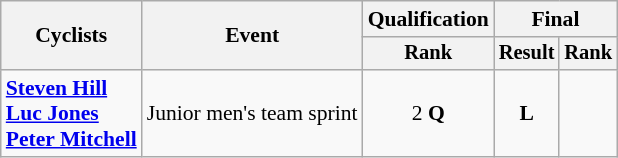<table class="wikitable" style="font-size:90%">
<tr>
<th rowspan="2">Cyclists</th>
<th rowspan="2">Event</th>
<th>Qualification</th>
<th colspan="2">Final</th>
</tr>
<tr style="font-size:95%">
<th>Rank</th>
<th>Result</th>
<th>Rank</th>
</tr>
<tr align=center>
<td align=left><strong><a href='#'>Steven Hill</a><br><a href='#'>Luc Jones</a><br><a href='#'>Peter Mitchell</a></strong></td>
<td align=left>Junior men's team sprint</td>
<td>2 <strong>Q</strong></td>
<td><strong>L</strong></td>
<td></td>
</tr>
</table>
